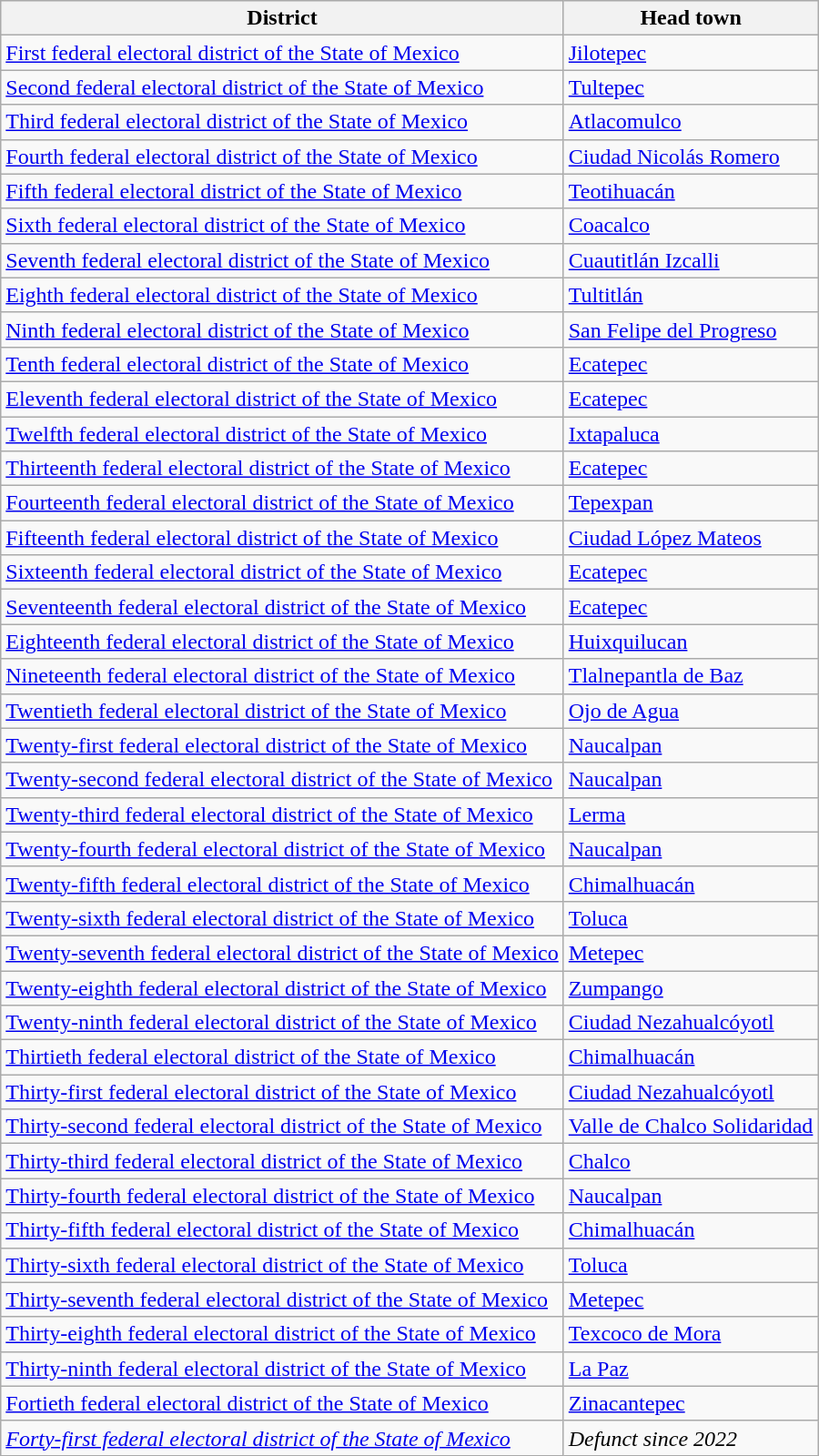<table class="wikitable" border="1">
<tr style="background:#efefef;">
<th><strong>District</strong></th>
<th><strong>Head town</strong></th>
</tr>
<tr>
<td><a href='#'>First federal electoral district of the State of Mexico</a></td>
<td><a href='#'>Jilotepec</a></td>
</tr>
<tr>
<td><a href='#'>Second federal electoral district of the State of Mexico</a></td>
<td><a href='#'>Tultepec</a></td>
</tr>
<tr>
<td><a href='#'>Third federal electoral district of the State of Mexico</a></td>
<td><a href='#'>Atlacomulco</a></td>
</tr>
<tr>
<td><a href='#'>Fourth federal electoral district of the State of Mexico</a></td>
<td><a href='#'>Ciudad Nicolás Romero</a></td>
</tr>
<tr>
<td><a href='#'>Fifth federal electoral district of the State of Mexico</a></td>
<td><a href='#'>Teotihuacán</a></td>
</tr>
<tr>
<td><a href='#'>Sixth federal electoral district of the State of Mexico</a></td>
<td><a href='#'>Coacalco</a></td>
</tr>
<tr>
<td><a href='#'>Seventh federal electoral district of the State of Mexico</a></td>
<td><a href='#'>Cuautitlán Izcalli</a></td>
</tr>
<tr>
<td><a href='#'>Eighth federal electoral district of the State of Mexico</a></td>
<td><a href='#'>Tultitlán</a></td>
</tr>
<tr>
<td><a href='#'>Ninth federal electoral district of the State of Mexico</a></td>
<td><a href='#'>San Felipe del Progreso</a></td>
</tr>
<tr>
<td><a href='#'>Tenth federal electoral district of the State of Mexico</a></td>
<td><a href='#'>Ecatepec</a></td>
</tr>
<tr>
<td><a href='#'>Eleventh federal electoral district of the State of Mexico</a></td>
<td><a href='#'>Ecatepec</a></td>
</tr>
<tr>
<td><a href='#'>Twelfth federal electoral district of the State of Mexico</a></td>
<td><a href='#'>Ixtapaluca</a></td>
</tr>
<tr>
<td><a href='#'>Thirteenth federal electoral district of the State of Mexico</a></td>
<td><a href='#'>Ecatepec</a></td>
</tr>
<tr>
<td><a href='#'>Fourteenth federal electoral district of the State of Mexico</a></td>
<td><a href='#'>Tepexpan</a></td>
</tr>
<tr>
<td><a href='#'>Fifteenth federal electoral district of the State of Mexico</a></td>
<td><a href='#'>Ciudad López Mateos</a></td>
</tr>
<tr>
<td><a href='#'>Sixteenth federal electoral district of the State of Mexico</a></td>
<td><a href='#'>Ecatepec</a></td>
</tr>
<tr>
<td><a href='#'>Seventeenth federal electoral district of the State of Mexico</a></td>
<td><a href='#'>Ecatepec</a></td>
</tr>
<tr>
<td><a href='#'>Eighteenth federal electoral district of the State of Mexico</a></td>
<td><a href='#'>Huixquilucan</a></td>
</tr>
<tr>
<td><a href='#'>Nineteenth federal electoral district of the State of Mexico</a></td>
<td><a href='#'>Tlalnepantla de Baz</a></td>
</tr>
<tr>
<td><a href='#'>Twentieth federal electoral district of the State of Mexico</a></td>
<td><a href='#'>Ojo de Agua</a></td>
</tr>
<tr>
<td><a href='#'>Twenty-first federal electoral district of the State of Mexico</a></td>
<td><a href='#'>Naucalpan</a></td>
</tr>
<tr>
<td><a href='#'>Twenty-second federal electoral district of the State of Mexico</a></td>
<td><a href='#'>Naucalpan</a></td>
</tr>
<tr>
<td><a href='#'>Twenty-third federal electoral district of the State of Mexico</a></td>
<td><a href='#'>Lerma</a></td>
</tr>
<tr>
<td><a href='#'>Twenty-fourth federal electoral district of the State of Mexico</a></td>
<td><a href='#'>Naucalpan</a></td>
</tr>
<tr>
<td><a href='#'>Twenty-fifth federal electoral district of the State of Mexico</a></td>
<td><a href='#'>Chimalhuacán</a></td>
</tr>
<tr>
<td><a href='#'>Twenty-sixth federal electoral district of the State of Mexico</a></td>
<td><a href='#'>Toluca</a></td>
</tr>
<tr>
<td><a href='#'>Twenty-seventh federal electoral district of the State of Mexico</a></td>
<td><a href='#'>Metepec</a></td>
</tr>
<tr>
<td><a href='#'>Twenty-eighth federal electoral district of the State of Mexico</a></td>
<td><a href='#'>Zumpango</a></td>
</tr>
<tr>
<td><a href='#'>Twenty-ninth federal electoral district of the State of Mexico</a></td>
<td><a href='#'>Ciudad Nezahualcóyotl</a></td>
</tr>
<tr>
<td><a href='#'>Thirtieth federal electoral district of the State of Mexico</a></td>
<td><a href='#'>Chimalhuacán</a></td>
</tr>
<tr>
<td><a href='#'>Thirty-first federal electoral district of the State of Mexico</a></td>
<td><a href='#'>Ciudad Nezahualcóyotl</a></td>
</tr>
<tr>
<td><a href='#'>Thirty-second federal electoral district of the State of Mexico</a></td>
<td><a href='#'>Valle de Chalco Solidaridad</a></td>
</tr>
<tr>
<td><a href='#'>Thirty-third federal electoral district of the State of Mexico</a></td>
<td><a href='#'>Chalco</a></td>
</tr>
<tr>
<td><a href='#'>Thirty-fourth federal electoral district of the State of Mexico</a></td>
<td><a href='#'>Naucalpan</a></td>
</tr>
<tr>
<td><a href='#'>Thirty-fifth federal electoral district of the State of Mexico</a></td>
<td><a href='#'>Chimalhuacán</a></td>
</tr>
<tr>
<td><a href='#'>Thirty-sixth federal electoral district of the State of Mexico</a></td>
<td><a href='#'>Toluca</a></td>
</tr>
<tr>
<td><a href='#'>Thirty-seventh federal electoral district of the State of Mexico</a></td>
<td><a href='#'>Metepec</a></td>
</tr>
<tr>
<td><a href='#'>Thirty-eighth federal electoral district of the State of Mexico</a></td>
<td><a href='#'>Texcoco de Mora</a></td>
</tr>
<tr>
<td><a href='#'>Thirty-ninth federal electoral district of the State of Mexico</a></td>
<td><a href='#'>La Paz</a></td>
</tr>
<tr>
<td><a href='#'>Fortieth federal electoral district of the State of Mexico</a></td>
<td><a href='#'>Zinacantepec</a></td>
</tr>
<tr>
<td><em><a href='#'>Forty-first federal electoral district of the State of Mexico</a></em></td>
<td><em>Defunct since 2022</em></td>
</tr>
</table>
